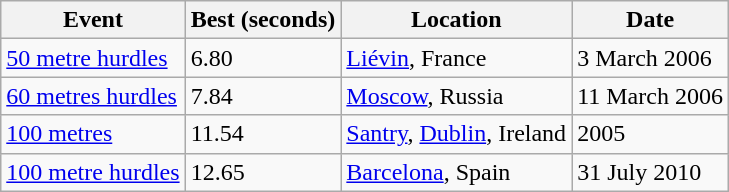<table class=wikitable>
<tr>
<th>Event</th>
<th>Best (seconds)</th>
<th>Location</th>
<th>Date</th>
</tr>
<tr>
<td><a href='#'>50 metre hurdles</a></td>
<td>6.80</td>
<td><a href='#'>Liévin</a>, France</td>
<td>3 March 2006</td>
</tr>
<tr>
<td><a href='#'>60 metres hurdles</a></td>
<td>7.84</td>
<td><a href='#'>Moscow</a>, Russia</td>
<td>11 March 2006</td>
</tr>
<tr>
<td><a href='#'>100 metres</a></td>
<td>11.54</td>
<td><a href='#'>Santry</a>, <a href='#'>Dublin</a>, Ireland</td>
<td>2005</td>
</tr>
<tr>
<td><a href='#'>100 metre hurdles</a></td>
<td>12.65</td>
<td><a href='#'>Barcelona</a>, Spain</td>
<td>31 July 2010</td>
</tr>
</table>
